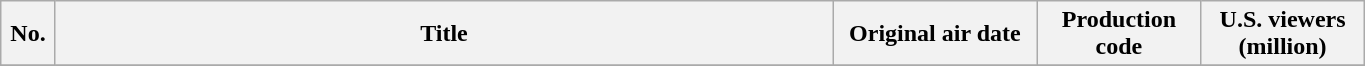<table class="wikitable plainrowheaders" width="72%">
<tr>
<th scope="col" width=4%>No.</th>
<th scope="col">Title</th>
<th scope="col" width=15%>Original air date</th>
<th scope="col" width=12%>Production code</th>
<th scope="col" width=12%>U.S. viewers<br>(million)</th>
</tr>
<tr>
</tr>
</table>
